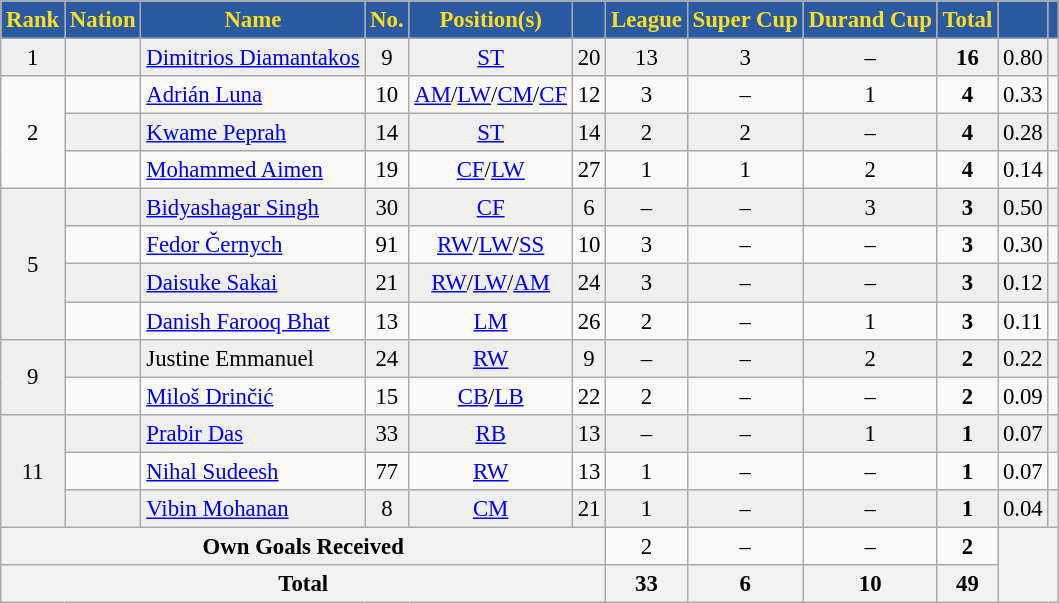<table class="wikitable sortable" style="font-size: 95%; text-align:center">
<tr>
<th style="background:#2A5AA1; color:#FADF20; text-align:center;">Rank</th>
<th style="background:#2A5AA1; color:#FADF20; text-align:center;">Nation</th>
<th style="background:#2A5AA1; color:#FADF20; text-align:center;">Name</th>
<th style="background:#2A5AA1; color:#FADF20; text-align:center;">No.</th>
<th style="background:#2A5AA1; color:#FADF20; text-align:center;">Position(s)</th>
<th style="background:#2A5AA1; color:#FADF20; text-align:center;"></th>
<th style="background:#2A5AA1; color:#FADF20; text-align:center;">League</th>
<th style="background:#2A5AA1; color:#FADF20; text-align:center;">Super Cup</th>
<th style="background:#2A5AA1; color:#FADF20; text-align:center;">Durand Cup</th>
<th style="background:#2A5AA1; color:#FADF20; text-align:center;">Total</th>
<th style="background:#2A5AA1; color:#FADF20; text-align:center;"></th>
<th style="background:#2A5AA1; color:#FADF20; text-align:center;"></th>
</tr>
<tr bgcolor="#EFEFEF">
<td>1</td>
<td></td>
<td style="text-align:left;"><a href='#'>Dimitrios Diamantakos</a></td>
<td>9</td>
<td><a href='#'>ST</a></td>
<td>20</td>
<td>13</td>
<td>3</td>
<td>–</td>
<td><strong>16</strong></td>
<td>0.80</td>
<td></td>
</tr>
<tr>
<td rowspan="3">2</td>
<td></td>
<td style="text-align:left;"><a href='#'>Adrián Luna</a></td>
<td>10</td>
<td><a href='#'>AM</a>/<a href='#'>LW</a>/<a href='#'>CM</a>/<a href='#'>CF</a></td>
<td>12</td>
<td>3</td>
<td>–</td>
<td>1</td>
<td><strong>4</strong></td>
<td>0.33</td>
<td></td>
</tr>
<tr bgcolor="#EFEFEF">
<td></td>
<td style="text-align:left;"><a href='#'>Kwame Peprah</a></td>
<td>14</td>
<td><a href='#'>ST</a></td>
<td>14</td>
<td>2</td>
<td>2</td>
<td>–</td>
<td><strong>4</strong></td>
<td>0.28</td>
<td></td>
</tr>
<tr>
<td></td>
<td style="text-align:left;"><a href='#'>Mohammed Aimen</a></td>
<td>19</td>
<td><a href='#'>CF</a>/<a href='#'>LW</a></td>
<td>27</td>
<td>1</td>
<td>1</td>
<td>2</td>
<td><strong>4</strong></td>
<td>0.14</td>
<td></td>
</tr>
<tr bgcolor="#EFEFEF">
<td rowspan="4">5</td>
<td></td>
<td style="text-align:left;"><a href='#'>Bidyashagar Singh</a></td>
<td>30</td>
<td><a href='#'>CF</a></td>
<td>6</td>
<td>–</td>
<td>–</td>
<td>3</td>
<td><strong>3</strong></td>
<td>0.50</td>
<td></td>
</tr>
<tr>
<td></td>
<td style="text-align:left;"><a href='#'>Fedor Černych</a></td>
<td>91</td>
<td><a href='#'>RW</a>/<a href='#'>LW</a>/<a href='#'>SS</a></td>
<td>10</td>
<td>3</td>
<td>–</td>
<td>–</td>
<td><strong>3</strong></td>
<td>0.30</td>
<td></td>
</tr>
<tr bgcolor="#EFEFEF">
<td></td>
<td style="text-align:left;"><a href='#'>Daisuke Sakai</a></td>
<td>21</td>
<td><a href='#'>RW</a>/<a href='#'>LW</a>/<a href='#'>AM</a></td>
<td>24</td>
<td>3</td>
<td>–</td>
<td>–</td>
<td><strong>3</strong></td>
<td>0.12</td>
<td></td>
</tr>
<tr>
<td></td>
<td style="text-align:left;"><a href='#'>Danish Farooq Bhat</a></td>
<td>13</td>
<td><a href='#'>LM</a></td>
<td>26</td>
<td>2</td>
<td>–</td>
<td>1</td>
<td><strong>3</strong></td>
<td>0.11</td>
<td></td>
</tr>
<tr bgcolor="#EFEFEF">
<td rowspan="2">9</td>
<td></td>
<td style="text-align:left;">Justine Emmanuel</td>
<td>24</td>
<td><a href='#'>RW</a></td>
<td>9</td>
<td>–</td>
<td>–</td>
<td>2</td>
<td><strong>2</strong></td>
<td>0.22</td>
<td></td>
</tr>
<tr>
<td></td>
<td style="text-align:left;"><a href='#'>Miloš Drinčić</a></td>
<td>15</td>
<td><a href='#'>CB</a>/<a href='#'>LB</a></td>
<td>22</td>
<td>2</td>
<td>–</td>
<td>–</td>
<td><strong>2</strong></td>
<td>0.09</td>
<td></td>
</tr>
<tr bgcolor="#EFEFEF">
<td rowspan="3">11</td>
<td></td>
<td style="text-align:left;"><a href='#'>Prabir Das</a></td>
<td>33</td>
<td><a href='#'>RB</a></td>
<td>13</td>
<td>–</td>
<td>–</td>
<td>1</td>
<td><strong>1</strong></td>
<td>0.07</td>
<td></td>
</tr>
<tr>
<td></td>
<td style="text-align:left;"><a href='#'>Nihal Sudeesh</a></td>
<td>77</td>
<td><a href='#'>RW</a></td>
<td>13</td>
<td>1</td>
<td>–</td>
<td>–</td>
<td><strong>1</strong></td>
<td>0.07</td>
<td></td>
</tr>
<tr bgcolor="#EFEFEF">
<td></td>
<td style="text-align:left;"><a href='#'>Vibin Mohanan</a></td>
<td>8</td>
<td><a href='#'>CM</a></td>
<td>21</td>
<td>1</td>
<td>–</td>
<td>–</td>
<td><strong>1</strong></td>
<td>0.04</td>
<td></td>
</tr>
<tr>
<th colspan="6">Own Goals Received</th>
<td>2</td>
<td>–</td>
<td>–</td>
<td><strong>2</strong></td>
<th colspan="2" rowspan="2"></th>
</tr>
<tr>
<th colspan="6">Total</th>
<th>33</th>
<th>6</th>
<th>10</th>
<th>49</th>
</tr>
</table>
